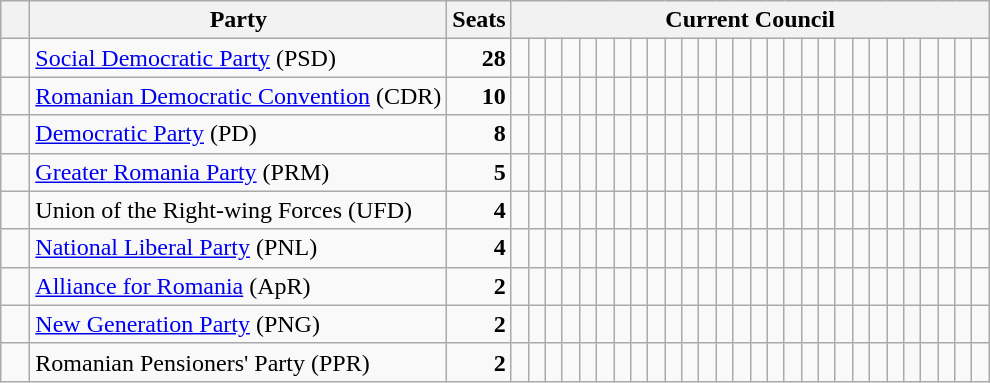<table class="wikitable">
<tr>
<th>   </th>
<th>Party</th>
<th>Seats</th>
<th colspan="28">Current Council</th>
</tr>
<tr>
<td>  </td>
<td><a href='#'>Social Democratic Party</a> (PSD)</td>
<td style="text-align: right"><strong>28</strong></td>
<td>  </td>
<td>  </td>
<td>  </td>
<td>  </td>
<td>  </td>
<td>  </td>
<td>  </td>
<td>  </td>
<td>  </td>
<td>  </td>
<td>  </td>
<td>  </td>
<td>  </td>
<td>  </td>
<td>  </td>
<td>  </td>
<td>  </td>
<td>  </td>
<td>  </td>
<td>  </td>
<td>  </td>
<td>  </td>
<td>  </td>
<td>  </td>
<td>  </td>
<td>  </td>
<td>  </td>
<td>  </td>
</tr>
<tr>
<td>  </td>
<td><a href='#'>Romanian Democratic Convention</a> (CDR)</td>
<td style="text-align: right"><strong>10</strong></td>
<td>  </td>
<td>  </td>
<td>  </td>
<td>  </td>
<td>  </td>
<td>  </td>
<td>  </td>
<td>  </td>
<td>  </td>
<td>  </td>
<td> </td>
<td> </td>
<td> </td>
<td> </td>
<td> </td>
<td> </td>
<td> </td>
<td> </td>
<td> </td>
<td> </td>
<td> </td>
<td> </td>
<td> </td>
<td> </td>
<td> </td>
<td> </td>
<td> </td>
<td> </td>
</tr>
<tr>
<td>  </td>
<td><a href='#'>Democratic Party</a> (PD)</td>
<td style="text-align: right"><strong>8</strong></td>
<td>  </td>
<td>  </td>
<td>  </td>
<td>  </td>
<td>  </td>
<td>  </td>
<td>  </td>
<td>  </td>
<td> </td>
<td> </td>
<td> </td>
<td> </td>
<td> </td>
<td> </td>
<td> </td>
<td> </td>
<td> </td>
<td> </td>
<td> </td>
<td> </td>
<td> </td>
<td> </td>
<td> </td>
<td> </td>
<td> </td>
<td> </td>
<td> </td>
<td> </td>
</tr>
<tr>
<td>  </td>
<td><a href='#'>Greater Romania Party</a> (PRM)</td>
<td style="text-align: right"><strong>5</strong></td>
<td>  </td>
<td>  </td>
<td>  </td>
<td>  </td>
<td>  </td>
<td> </td>
<td> </td>
<td> </td>
<td> </td>
<td> </td>
<td> </td>
<td> </td>
<td> </td>
<td> </td>
<td> </td>
<td> </td>
<td> </td>
<td> </td>
<td> </td>
<td> </td>
<td> </td>
<td> </td>
<td> </td>
<td> </td>
<td> </td>
<td> </td>
<td> </td>
<td> </td>
</tr>
<tr>
<td>  </td>
<td>Union of the Right-wing Forces (UFD)</td>
<td style="text-align: right"><strong>4</strong></td>
<td>  </td>
<td>  </td>
<td>  </td>
<td>  </td>
<td> </td>
<td> </td>
<td> </td>
<td> </td>
<td> </td>
<td> </td>
<td> </td>
<td> </td>
<td> </td>
<td> </td>
<td> </td>
<td> </td>
<td> </td>
<td> </td>
<td> </td>
<td> </td>
<td> </td>
<td> </td>
<td> </td>
<td> </td>
<td> </td>
<td> </td>
<td> </td>
<td> </td>
</tr>
<tr>
<td>  </td>
<td><a href='#'>National Liberal Party</a> (PNL)</td>
<td style="text-align: right"><strong>4</strong></td>
<td>  </td>
<td>  </td>
<td>  </td>
<td>  </td>
<td> </td>
<td> </td>
<td> </td>
<td> </td>
<td> </td>
<td> </td>
<td> </td>
<td> </td>
<td> </td>
<td> </td>
<td> </td>
<td> </td>
<td> </td>
<td> </td>
<td> </td>
<td> </td>
<td> </td>
<td> </td>
<td> </td>
<td> </td>
<td> </td>
<td> </td>
<td> </td>
<td> </td>
</tr>
<tr>
<td>  </td>
<td><a href='#'>Alliance for Romania</a> (ApR)</td>
<td style="text-align: right"><strong>2</strong></td>
<td>  </td>
<td>  </td>
<td> </td>
<td> </td>
<td> </td>
<td> </td>
<td> </td>
<td> </td>
<td> </td>
<td> </td>
<td> </td>
<td> </td>
<td> </td>
<td> </td>
<td> </td>
<td> </td>
<td> </td>
<td> </td>
<td> </td>
<td> </td>
<td> </td>
<td> </td>
<td> </td>
<td> </td>
<td> </td>
<td> </td>
<td> </td>
<td> </td>
</tr>
<tr>
<td>  </td>
<td><a href='#'>New Generation Party</a> (PNG)</td>
<td style="text-align: right"><strong>2</strong></td>
<td>  </td>
<td>  </td>
<td> </td>
<td> </td>
<td> </td>
<td> </td>
<td> </td>
<td> </td>
<td> </td>
<td> </td>
<td> </td>
<td> </td>
<td> </td>
<td> </td>
<td> </td>
<td> </td>
<td> </td>
<td> </td>
<td> </td>
<td> </td>
<td> </td>
<td> </td>
<td> </td>
<td> </td>
<td> </td>
<td> </td>
<td> </td>
<td> </td>
</tr>
<tr>
<td>  </td>
<td>Romanian Pensioners' Party (PPR)</td>
<td style="text-align: right"><strong>2</strong></td>
<td>  </td>
<td>  </td>
<td> </td>
<td> </td>
<td> </td>
<td> </td>
<td> </td>
<td> </td>
<td> </td>
<td> </td>
<td> </td>
<td> </td>
<td> </td>
<td> </td>
<td> </td>
<td> </td>
<td> </td>
<td> </td>
<td> </td>
<td> </td>
<td> </td>
<td> </td>
<td> </td>
<td> </td>
<td> </td>
<td> </td>
<td> </td>
<td> </td>
</tr>
</table>
